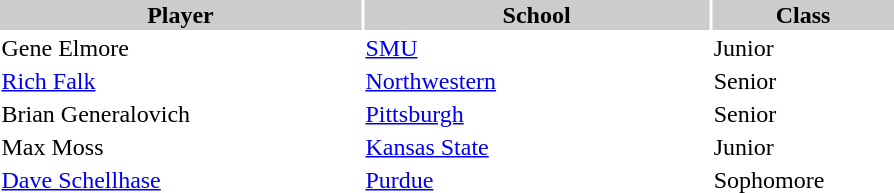<table style="width:600px" "border:'1' 'solid' 'gray' ">
<tr>
<th style="background:#ccc; width:23%;">Player</th>
<th style="background:#ccc; width:22%;">School</th>
<th style="background:#ccc; width:10%;">Class</th>
</tr>
<tr>
<td>Gene Elmore</td>
<td><a href='#'>SMU</a></td>
<td>Junior</td>
</tr>
<tr>
<td><a href='#'>Rich Falk</a></td>
<td><a href='#'>Northwestern</a></td>
<td>Senior</td>
</tr>
<tr>
<td>Brian Generalovich</td>
<td><a href='#'>Pittsburgh</a></td>
<td>Senior</td>
</tr>
<tr>
<td>Max Moss</td>
<td><a href='#'>Kansas State</a></td>
<td>Junior</td>
</tr>
<tr>
<td><a href='#'>Dave Schellhase</a></td>
<td><a href='#'>Purdue</a></td>
<td>Sophomore</td>
</tr>
</table>
